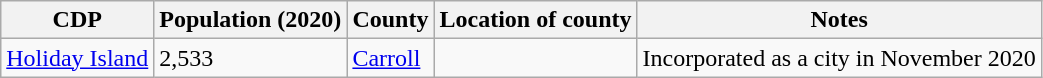<table class="wikitable sortable">
<tr>
<th>CDP</th>
<th>Population (2020)</th>
<th>County</th>
<th>Location of county</th>
<th>Notes</th>
</tr>
<tr>
<td><a href='#'>Holiday Island</a></td>
<td>2,533</td>
<td><a href='#'>Carroll</a></td>
<td></td>
<td>Incorporated as a city in November 2020</td>
</tr>
</table>
